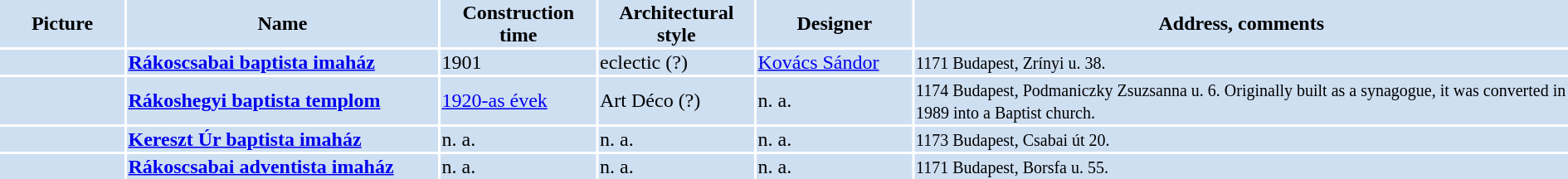<table width="100%">
<tr>
<th bgcolor="#CEDFF2" width="8%">Picture</th>
<th bgcolor="#CEDFF2" width="20%">Name</th>
<th bgcolor="#CEDFF2" width="10%">Construction time</th>
<th bgcolor="#CEDFF2" width="10%">Architectural style</th>
<th bgcolor="#CEDFF2" width="10%">Designer</th>
<th bgcolor="#CEDFF2" width="42%">Address, comments</th>
</tr>
<tr>
<td bgcolor="#CEDFF2"></td>
<td bgcolor="#CEDFF2"><strong><a href='#'>Rákoscsabai baptista imaház</a></strong></td>
<td bgcolor="#CEDFF2">1901</td>
<td bgcolor="#CEDFF2">eclectic (?)</td>
<td bgcolor="#CEDFF2"><a href='#'>Kovács Sándor</a></td>
<td bgcolor="#CEDFF2"><small>1171 Budapest, Zrínyi u. 38. </small></td>
</tr>
<tr>
<td bgcolor="#CEDFF2"></td>
<td bgcolor="#CEDFF2"><strong><a href='#'>Rákoshegyi baptista templom</a></strong></td>
<td bgcolor="#CEDFF2"><a href='#'>1920-as évek</a></td>
<td bgcolor="#CEDFF2">Art Déco (?)</td>
<td bgcolor="#CEDFF2">n. a.</td>
<td bgcolor="#CEDFF2"><small>1174 Budapest, Podmaniczky Zsuzsanna u. 6. Originally built as a synagogue, it was converted in 1989 into a Baptist church.</small></td>
</tr>
<tr>
<td bgcolor="#CEDFF2"></td>
<td bgcolor="#CEDFF2"><strong><a href='#'>Kereszt Úr baptista imaház</a></strong></td>
<td bgcolor="#CEDFF2">n. a.</td>
<td bgcolor="#CEDFF2">n. a.</td>
<td bgcolor="#CEDFF2">n. a.</td>
<td bgcolor="#CEDFF2"><small>1173 Budapest, Csabai út 20.</small></td>
</tr>
<tr>
<td bgcolor="#CEDFF2"></td>
<td bgcolor="#CEDFF2"><strong><a href='#'>Rákoscsabai adventista imaház</a></strong></td>
<td bgcolor="#CEDFF2">n. a.</td>
<td bgcolor="#CEDFF2">n. a.</td>
<td bgcolor="#CEDFF2">n. a.</td>
<td bgcolor="#CEDFF2"><small>1171 Budapest, Borsfa u. 55. </small></td>
</tr>
</table>
